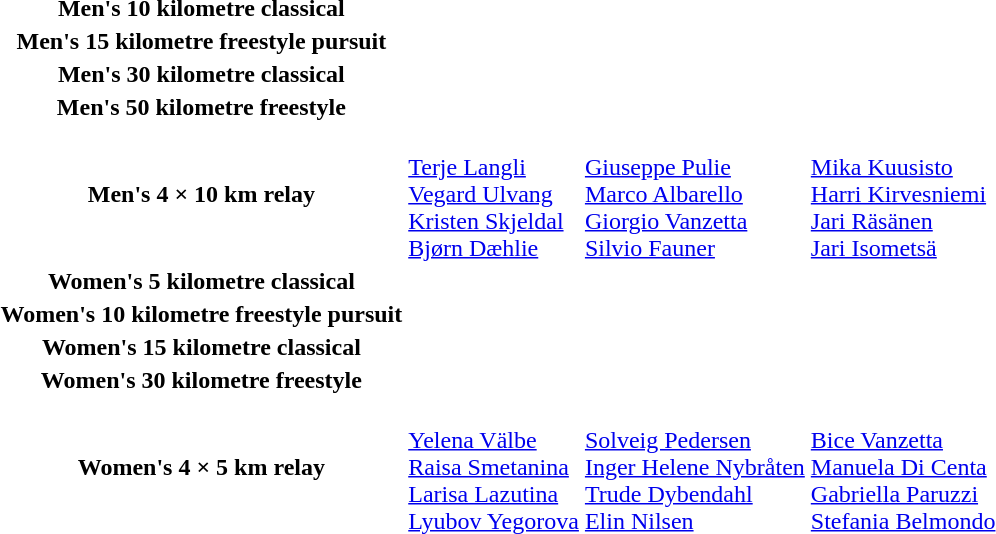<table>
<tr>
<th scope=row>Men's 10 kilometre classical<br></th>
<td></td>
<td></td>
<td></td>
</tr>
<tr>
<th scope=row>Men's 15 kilometre freestyle pursuit<br></th>
<td></td>
<td></td>
<td></td>
</tr>
<tr>
<th scope=row>Men's 30 kilometre classical<br></th>
<td></td>
<td></td>
<td></td>
</tr>
<tr>
<th scope=row>Men's 50 kilometre freestyle<br></th>
<td></td>
<td></td>
<td></td>
</tr>
<tr>
<th scope=row>Men's 4 × 10 km relay<br></th>
<td><br><a href='#'>Terje Langli</a><br><a href='#'>Vegard Ulvang</a><br><a href='#'>Kristen Skjeldal</a><br><a href='#'>Bjørn Dæhlie</a></td>
<td><br><a href='#'>Giuseppe Pulie</a><br><a href='#'>Marco Albarello</a><br><a href='#'>Giorgio Vanzetta</a><br><a href='#'>Silvio Fauner</a></td>
<td><br><a href='#'>Mika Kuusisto</a><br><a href='#'>Harri Kirvesniemi</a><br><a href='#'>Jari Räsänen</a><br><a href='#'>Jari Isometsä</a></td>
</tr>
<tr>
<th scope=row>Women's 5 kilometre classical<br></th>
<td></td>
<td></td>
<td></td>
</tr>
<tr>
<th scope=row>Women's 10 kilometre freestyle pursuit<br></th>
<td></td>
<td></td>
<td></td>
</tr>
<tr>
<th scope=row>Women's 15 kilometre classical<br></th>
<td></td>
<td></td>
<td></td>
</tr>
<tr>
<th scope=row>Women's 30 kilometre freestyle<br></th>
<td></td>
<td></td>
<td></td>
</tr>
<tr>
<th scope=row>Women's 4 × 5 km relay<br></th>
<td><br><a href='#'>Yelena Välbe</a><br><a href='#'>Raisa Smetanina</a><br><a href='#'>Larisa Lazutina</a><br><a href='#'>Lyubov Yegorova</a></td>
<td><br><a href='#'>Solveig Pedersen</a><br><a href='#'>Inger Helene Nybråten</a><br><a href='#'>Trude Dybendahl</a><br><a href='#'>Elin Nilsen</a></td>
<td><br><a href='#'>Bice Vanzetta</a><br><a href='#'>Manuela Di Centa</a><br><a href='#'>Gabriella Paruzzi</a><br><a href='#'>Stefania Belmondo</a></td>
</tr>
</table>
